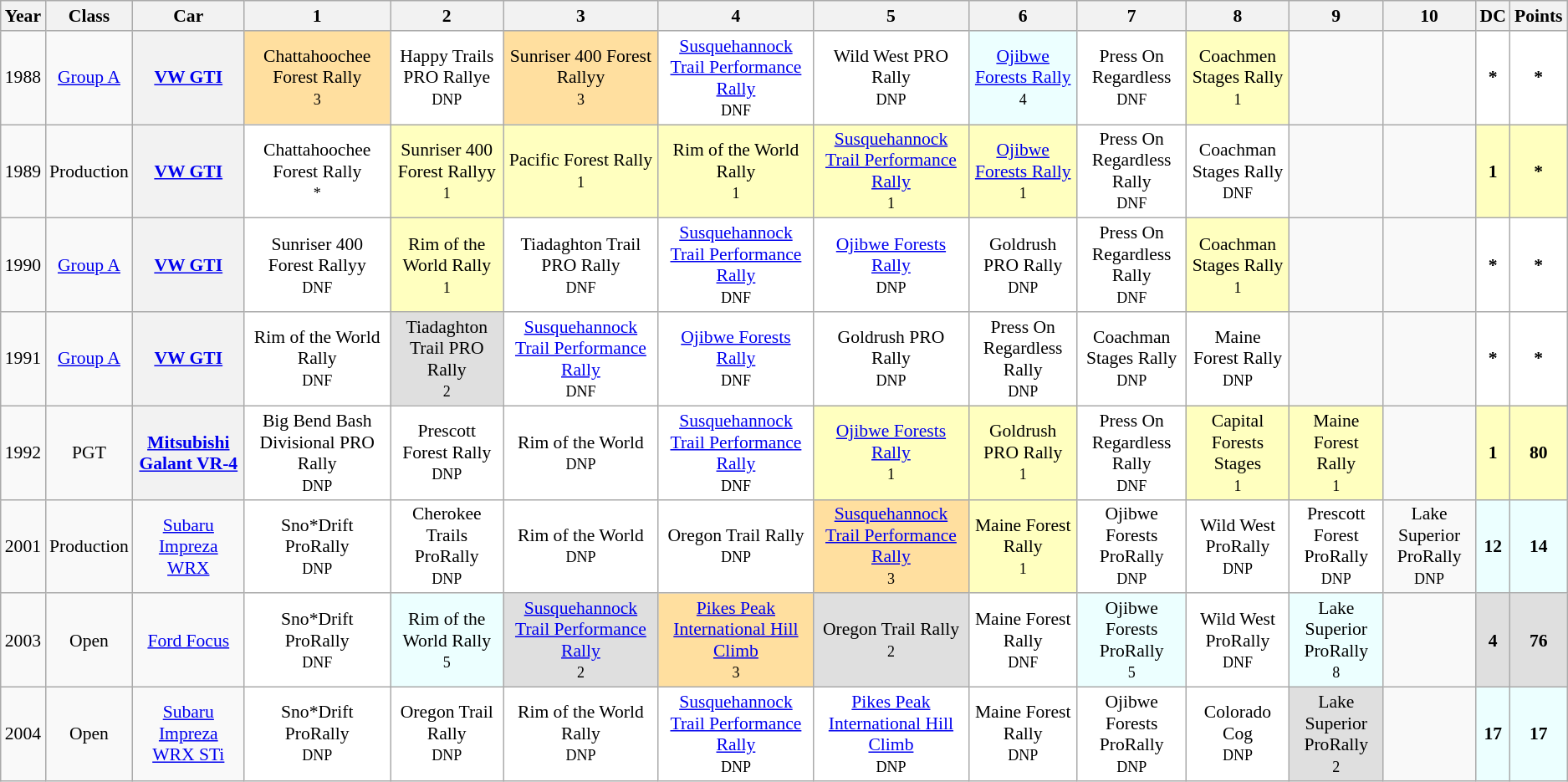<table class="wikitable" border="1" style="text-align:center; font-size:90%;">
<tr>
<th>Year</th>
<th>Class</th>
<th>Car</th>
<th>1</th>
<th>2</th>
<th>3</th>
<th>4</th>
<th>5</th>
<th>6</th>
<th>7</th>
<th>8</th>
<th>9</th>
<th>10</th>
<th>DC</th>
<th>Points</th>
</tr>
<tr>
<td>1988</td>
<td><a href='#'>Group A</a></td>
<th><a href='#'>VW GTI</a></th>
<td style="background:#FFDF9F;">Chattahoochee Forest Rally<br><small>3</small></td>
<td style="background:#FFFFFF;">Happy Trails PRO Rallye<br><small>DNP</small></td>
<td style="background:#FFDF9F;">Sunriser 400 Forest Rallyy<br><small>3</small></td>
<td style="background:#FFFFFF;"><a href='#'>Susquehannock Trail Performance Rally</a><br><small>DNF</small></td>
<td style="background:#FFFFFF;">Wild West PRO Rally<br><small>DNP</small></td>
<td style="background:#ECFFFF;"><a href='#'>Ojibwe Forests Rally</a><br><small>4</small></td>
<td style="background:#FFFFFF;">Press On Regardless<br><small>DNF</small></td>
<td style="background:#FFFFBF;">Coachmen Stages Rally<br><small>1</small></td>
<td></td>
<td></td>
<td align="center" style="background:#FFFFFF;"><strong>*</strong></td>
<td align="center" style="background:#FFFFFF;"><strong>*</strong></td>
</tr>
<tr>
<td>1989</td>
<td>Production</td>
<th><a href='#'>VW GTI</a></th>
<td style="background:#FFFFFF;">Chattahoochee Forest Rally<br><small>*</small></td>
<td style="background:#FFFFBF;">Sunriser 400 Forest Rallyy<br><small>1</small></td>
<td style="background:#FFFFBF;">Pacific Forest Rally<br><small>1</small></td>
<td style="background:#FFFFBF;">Rim of the World Rally<br><small>1</small></td>
<td style="background:#FFFFBF;"><a href='#'>Susquehannock Trail Performance Rally</a><br><small>1</small></td>
<td style="background:#FFFFBF;"><a href='#'>Ojibwe Forests Rally</a><br><small>1</small></td>
<td style="background:#FFFFFF;">Press On Regardless Rally<br><small>DNF</small></td>
<td style="background:#FFFFFF;">Coachman Stages Rally<br><small>DNF</small></td>
<td></td>
<td></td>
<td align="center" style="background:#FFFFBF;"><strong>1</strong></td>
<td align="center" style="background:#FFFFBF;"><strong>*</strong></td>
</tr>
<tr>
<td>1990</td>
<td><a href='#'>Group A</a></td>
<th><a href='#'>VW GTI</a></th>
<td style="background:#FFFFFF;">Sunriser 400 Forest Rallyy<br><small>DNF</small></td>
<td style="background:#FFFFBF;">Rim of the World Rally<br><small>1</small></td>
<td style="background:#FFFFFF;">Tiadaghton Trail PRO Rally<br><small>DNF</small></td>
<td style="background:#FFFFFF;"><a href='#'>Susquehannock Trail Performance Rally</a><br><small>DNF</small></td>
<td style="background:#FFFFFF;"><a href='#'>Ojibwe Forests Rally</a><br><small>DNP</small></td>
<td style="background:#FFFFFF;">Goldrush PRO Rally<br><small>DNP</small></td>
<td style="background:#FFFFFF;">Press On Regardless Rally<br><small>DNF</small></td>
<td style="background:#FFFFBF;">Coachman Stages Rally<br><small>1</small></td>
<td></td>
<td></td>
<td align="center" style="background:#FFFFFF;"><strong>*</strong></td>
<td align="center" style="background:#FFFFFF;"><strong>*</strong></td>
</tr>
<tr>
<td>1991</td>
<td><a href='#'>Group A</a></td>
<th><a href='#'>VW GTI</a></th>
<td style="background:#FFFFFF;">Rim of the World Rally<br><small>DNF</small></td>
<td style="background:#DFDFDF;">Tiadaghton Trail PRO Rally<br><small>2</small></td>
<td style="background:#FFFFFF;"><a href='#'>Susquehannock Trail Performance Rally</a><br><small>DNF</small></td>
<td style="background:#FFFFFF;"><a href='#'>Ojibwe Forests Rally</a><br><small>DNF</small></td>
<td style="background:#FFFFFF;">Goldrush PRO Rally<br><small>DNP</small></td>
<td style="background:#FFFFFF;">Press On Regardless Rally<br><small>DNP</small></td>
<td style="background:#FFFFFF;">Coachman Stages Rally<br><small>DNP</small></td>
<td style="background:#FFFFFF;">Maine Forest Rally<br><small>DNP</small></td>
<td></td>
<td></td>
<td align="center" style="background:#FFFFFF;"><strong>*</strong></td>
<td align="center" style="background:#FFFFFF;"><strong>*</strong></td>
</tr>
<tr>
<td>1992</td>
<td>PGT</td>
<th><a href='#'>Mitsubishi Galant VR-4</a></th>
<td style="background:#FFFFFF;">Big Bend Bash Divisional PRO Rally<br><small>DNP</small></td>
<td style="background:#FFFFFF;">Prescott Forest Rally<br><small>DNP</small></td>
<td style="background:#FFFFFF;">Rim of the World<br><small>DNP</small></td>
<td style="background:#FFFFFF;"><a href='#'>Susquehannock Trail Performance Rally</a><br><small>DNF</small></td>
<td style="background:#FFFFBF;"><a href='#'>Ojibwe Forests Rally</a><br><small>1</small></td>
<td style="background:#FFFFBF;">Goldrush PRO Rally<br><small>1</small></td>
<td style="background:#FFFFFF;">Press On Regardless Rally<br><small>DNF</small></td>
<td style="background:#FFFFBF;">Capital Forests Stages<br><small>1</small></td>
<td style="background:#FFFFBF;">Maine Forest Rally<br><small>1</small></td>
<td></td>
<td align="center" style="background:#FFFFBF;"><strong>1</strong></td>
<td align="center" style="background:#FFFFBF;"><strong>80</strong></td>
</tr>
<tr>
<td>2001</td>
<td>Production</td>
<td><a href='#'>Subaru Impreza WRX</a></td>
<td style="background:#FFFFFF;">Sno*Drift ProRally<br><small>DNP</small></td>
<td style="background:#FFFFFF;">Cherokee Trails ProRally<br><small>DNP</small></td>
<td style="background:#FFFFFF;">Rim of the World<br><small>DNP</small></td>
<td style="background:#FFFFFF;">Oregon Trail Rally<br><small>DNP</small></td>
<td style="background:#FFDF9F;"><a href='#'>Susquehannock Trail Performance Rally</a><br><small>3</small></td>
<td style="background:#FFFFBF;">Maine Forest Rally<br><small>1</small></td>
<td style="background:#FFFFFF;">Ojibwe Forests ProRally<br><small>DNP</small></td>
<td style="background:#FFFFFF;">Wild West ProRally<br><small>DNP</small></td>
<td style="background:#FFFFFF;">Prescott Forest ProRally<br><small>DNP</small></td>
<td style="background:#FFFFBFF;">Lake Superior ProRally<br><small>DNP</small></td>
<td align="center" style="background:#ECFFFF;"><strong>12</strong></td>
<td align="center" style="background:#ECFFFF;"><strong>14</strong></td>
</tr>
<tr>
<td>2003</td>
<td>Open</td>
<td><a href='#'>Ford Focus</a></td>
<td style="background:#FFFFFF;">Sno*Drift ProRally<br><small>DNF</small></td>
<td style="background:#ECFFFF;">Rim of the World Rally<br><small>5</small></td>
<td style="background:#DFDFDF;"><a href='#'>Susquehannock Trail Performance Rally</a><br><small>2</small></td>
<td style="background:#FFDF9F;"><a href='#'>Pikes Peak International Hill Climb</a><br><small>3</small></td>
<td style="background:#DFDFDF;">Oregon Trail Rally<br><small>2</small></td>
<td style="background:#FFFFFF;">Maine Forest Rally<br><small>DNF</small></td>
<td style="background:#ECFFFF;">Ojibwe Forests ProRally<br><small>5</small></td>
<td style="background:#FFFFFF;">Wild West ProRally<br><small>DNF</small></td>
<td style="background:#ECFFFF;">Lake Superior ProRally<br><small>8</small></td>
<td></td>
<td align="center" style="background:#DFDFDF;"><strong>4</strong></td>
<td align="center" style="background:#DFDFDF;"><strong>76</strong></td>
</tr>
<tr>
<td>2004</td>
<td>Open</td>
<td><a href='#'>Subaru Impreza WRX STi</a></td>
<td style="background:#FFFFFF;">Sno*Drift ProRally<br><small>DNP</small></td>
<td style="background:#FFFFFF;">Oregon Trail Rally<br><small>DNP</small></td>
<td style="background:#FFFFFF;">Rim of the World Rally<br><small>DNP</small></td>
<td style="background:#FFFFFF;"><a href='#'>Susquehannock Trail Performance Rally</a><br><small>DNP</small></td>
<td style="background:#FFFFFF;"><a href='#'>Pikes Peak International Hill Climb</a><br><small>DNP</small></td>
<td style="background:#FFFFFF;">Maine Forest Rally<br><small>DNP</small></td>
<td style="background:#FFFFFF;">Ojibwe Forests ProRally<br><small>DNP</small></td>
<td style="background:#FFFFFF;">Colorado Cog<br><small>DNP</small></td>
<td style="background:#DFDFDF;">Lake Superior ProRally<br><small>2</small></td>
<td></td>
<td align="center" style="background:#ECFFFF;"><strong>17</strong></td>
<td align="center" style="background:#ECFFFF;"><strong>17</strong></td>
</tr>
</table>
